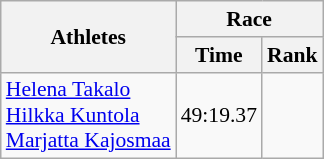<table class="wikitable" border="1" style="font-size:90%">
<tr>
<th rowspan=2>Athletes</th>
<th colspan=2>Race</th>
</tr>
<tr>
<th>Time</th>
<th>Rank</th>
</tr>
<tr>
<td><a href='#'>Helena Takalo</a><br><a href='#'>Hilkka Kuntola</a><br><a href='#'>Marjatta Kajosmaa</a></td>
<td align=center>49:19.37</td>
<td align=center></td>
</tr>
</table>
